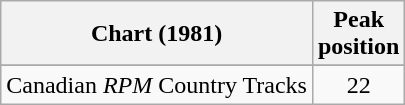<table class="wikitable sortable">
<tr>
<th align="left">Chart (1981)</th>
<th align="center">Peak<br>position</th>
</tr>
<tr>
</tr>
<tr>
<td align="left">Canadian <em>RPM</em> Country Tracks</td>
<td align="center">22</td>
</tr>
</table>
